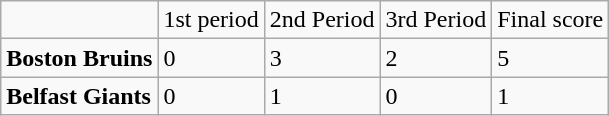<table class="wikitable">
<tr>
<td></td>
<td>1st period</td>
<td>2nd Period</td>
<td>3rd Period</td>
<td>Final score</td>
</tr>
<tr>
<td><strong>Boston Bruins</strong></td>
<td>0</td>
<td>3</td>
<td>2</td>
<td>5</td>
</tr>
<tr>
<td><strong>Belfast Giants</strong></td>
<td>0</td>
<td>1</td>
<td>0</td>
<td>1</td>
</tr>
</table>
